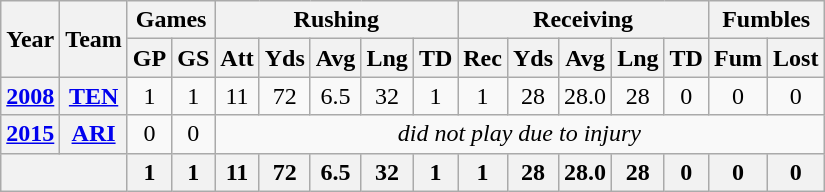<table class="wikitable" style="text-align:center;">
<tr>
<th rowspan="2">Year</th>
<th rowspan="2">Team</th>
<th colspan="2">Games</th>
<th colspan="5">Rushing</th>
<th colspan="5">Receiving</th>
<th colspan="2">Fumbles</th>
</tr>
<tr>
<th>GP</th>
<th>GS</th>
<th>Att</th>
<th>Yds</th>
<th>Avg</th>
<th>Lng</th>
<th>TD</th>
<th>Rec</th>
<th>Yds</th>
<th>Avg</th>
<th>Lng</th>
<th>TD</th>
<th>Fum</th>
<th>Lost</th>
</tr>
<tr>
<th><a href='#'>2008</a></th>
<th><a href='#'>TEN</a></th>
<td>1</td>
<td>1</td>
<td>11</td>
<td>72</td>
<td>6.5</td>
<td>32</td>
<td>1</td>
<td>1</td>
<td>28</td>
<td>28.0</td>
<td>28</td>
<td>0</td>
<td>0</td>
<td>0</td>
</tr>
<tr>
<th><a href='#'>2015</a></th>
<th><a href='#'>ARI</a></th>
<td>0</td>
<td>0</td>
<td colspan="12"><em>did not play due to injury</em></td>
</tr>
<tr>
<th colspan="2"></th>
<th>1</th>
<th>1</th>
<th>11</th>
<th>72</th>
<th>6.5</th>
<th>32</th>
<th>1</th>
<th>1</th>
<th>28</th>
<th>28.0</th>
<th>28</th>
<th>0</th>
<th>0</th>
<th>0</th>
</tr>
</table>
